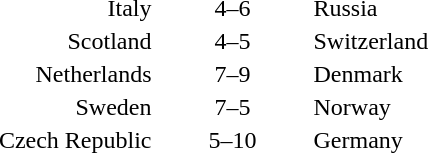<table style="text-align:center">
<tr>
<th width=200></th>
<th width=100></th>
<th width=200></th>
</tr>
<tr>
<td align=right>Italy </td>
<td>4–6</td>
<td align=left> Russia</td>
</tr>
<tr>
<td align=right>Scotland </td>
<td>4–5</td>
<td align=left> Switzerland</td>
</tr>
<tr>
<td align=right>Netherlands </td>
<td>7–9</td>
<td align=left> Denmark</td>
</tr>
<tr>
<td align=right>Sweden </td>
<td>7–5</td>
<td align=left> Norway</td>
</tr>
<tr>
<td align=right>Czech Republic </td>
<td>5–10</td>
<td align=left> Germany</td>
</tr>
</table>
